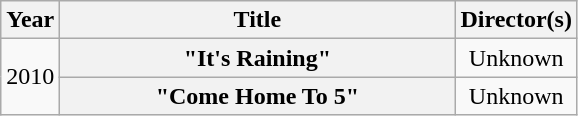<table class="wikitable plainrowheaders" style="text-align:center;" border="1">
<tr>
<th scope="col">Year</th>
<th scope="col" style="width:16em;">Title</th>
<th scope="col">Director(s)</th>
</tr>
<tr>
<td rowspan=2>2010</td>
<th scope="row">"It's Raining"</th>
<td>Unknown</td>
</tr>
<tr>
<th scope="row">"Come Home To 5"</th>
<td>Unknown</td>
</tr>
</table>
